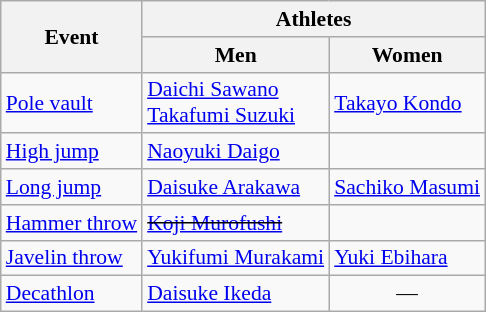<table class=wikitable style="font-size:90%">
<tr>
<th rowspan=2>Event</th>
<th colspan=2>Athletes</th>
</tr>
<tr>
<th>Men</th>
<th>Women</th>
</tr>
<tr>
<td><a href='#'>Pole vault</a></td>
<td><a href='#'>Daichi Sawano</a><br><a href='#'>Takafumi Suzuki</a></td>
<td><a href='#'>Takayo Kondo</a></td>
</tr>
<tr>
<td><a href='#'>High jump</a></td>
<td><a href='#'>Naoyuki Daigo</a></td>
<td></td>
</tr>
<tr>
<td><a href='#'>Long jump</a></td>
<td><a href='#'>Daisuke Arakawa</a></td>
<td><a href='#'>Sachiko Masumi</a></td>
</tr>
<tr>
<td><a href='#'>Hammer throw</a></td>
<td><s><a href='#'>Koji Murofushi</a></s></td>
<td></td>
</tr>
<tr>
<td><a href='#'>Javelin throw</a></td>
<td><a href='#'>Yukifumi Murakami</a></td>
<td><a href='#'>Yuki Ebihara</a></td>
</tr>
<tr>
<td><a href='#'>Decathlon</a></td>
<td><a href='#'>Daisuke Ikeda</a></td>
<td align=center>—</td>
</tr>
</table>
